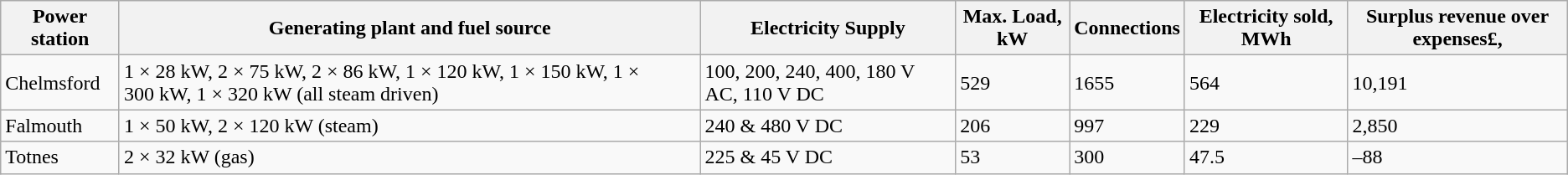<table class="wikitable">
<tr>
<th>Power station</th>
<th>Generating plant and fuel source</th>
<th>Electricity Supply</th>
<th>Max. Load, kW</th>
<th>Connections</th>
<th>Electricity sold, MWh</th>
<th>Surplus  revenue over expenses£,</th>
</tr>
<tr>
<td>Chelmsford</td>
<td>1 × 28 kW, 2 × 75 kW, 2 × 86 kW, 1  × 120 kW, 1 × 150 kW, 1 × 300 kW, 1 × 320 kW (all steam driven)</td>
<td>100, 200, 240, 400, 180 V AC, 110  V DC</td>
<td>529</td>
<td>1655</td>
<td>564</td>
<td>10,191</td>
</tr>
<tr>
<td>Falmouth</td>
<td>1 × 50 kW, 2 × 120 kW (steam)</td>
<td>240 & 480 V DC</td>
<td>206</td>
<td>997</td>
<td>229</td>
<td>2,850</td>
</tr>
<tr>
<td>Totnes</td>
<td>2 × 32 kW (gas)</td>
<td>225 & 45 V DC</td>
<td>53</td>
<td>300</td>
<td>47.5</td>
<td>–88</td>
</tr>
</table>
